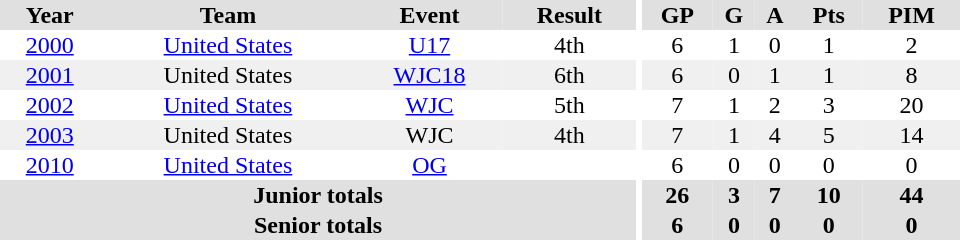<table border="0" cellpadding="1" cellspacing="0" ID="Table3" style="text-align:center; width:40em">
<tr ALIGN="center" bgcolor="#e0e0e0">
<th>Year</th>
<th>Team</th>
<th>Event</th>
<th>Result</th>
<th rowspan="99" bgcolor="#ffffff"></th>
<th>GP</th>
<th>G</th>
<th>A</th>
<th>Pts</th>
<th>PIM</th>
</tr>
<tr>
<td><a href='#'>2000</a></td>
<td><a href='#'>United States</a></td>
<td><a href='#'>U17</a></td>
<td>4th</td>
<td>6</td>
<td>1</td>
<td>0</td>
<td>1</td>
<td>2</td>
</tr>
<tr bgcolor="#f0f0f0">
<td><a href='#'>2001</a></td>
<td>United States</td>
<td><a href='#'>WJC18</a></td>
<td>6th</td>
<td>6</td>
<td>0</td>
<td>1</td>
<td>1</td>
<td>8</td>
</tr>
<tr>
<td><a href='#'>2002</a></td>
<td><a href='#'>United States</a></td>
<td><a href='#'>WJC</a></td>
<td>5th</td>
<td>7</td>
<td>1</td>
<td>2</td>
<td>3</td>
<td>20</td>
</tr>
<tr bgcolor="#f0f0f0">
<td><a href='#'>2003</a></td>
<td>United States</td>
<td>WJC</td>
<td>4th</td>
<td>7</td>
<td>1</td>
<td>4</td>
<td>5</td>
<td>14</td>
</tr>
<tr>
<td><a href='#'>2010</a></td>
<td><a href='#'>United States</a></td>
<td><a href='#'>OG</a></td>
<td></td>
<td>6</td>
<td>0</td>
<td>0</td>
<td>0</td>
<td>0</td>
</tr>
<tr bgcolor="#e0e0e0">
<th colspan="4">Junior totals</th>
<th>26</th>
<th>3</th>
<th>7</th>
<th>10</th>
<th>44</th>
</tr>
<tr bgcolor="#e0e0e0">
<th colspan="4">Senior totals</th>
<th>6</th>
<th>0</th>
<th>0</th>
<th>0</th>
<th>0</th>
</tr>
</table>
